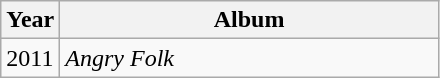<table class="wikitable">
<tr>
<th width="18">Year</th>
<th width="245">Album</th>
</tr>
<tr>
<td>2011</td>
<td><em>Angry Folk</em><br></td>
</tr>
</table>
